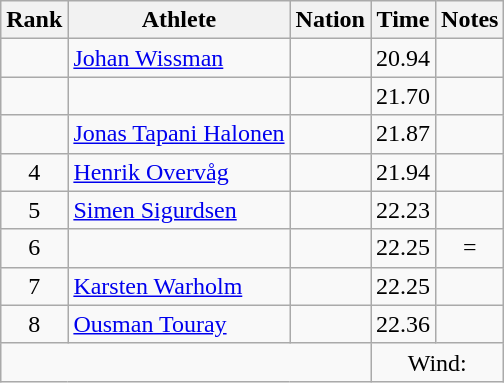<table class="wikitable sortable" style="text-align:center;">
<tr>
<th scope="col" style="width: 10px;">Rank</th>
<th scope="col">Athlete</th>
<th scope="col">Nation</th>
<th scope="col">Time</th>
<th scope="col">Notes</th>
</tr>
<tr>
<td></td>
<td align=left><a href='#'>Johan Wissman</a></td>
<td align=left></td>
<td>20.94</td>
<td></td>
</tr>
<tr>
<td></td>
<td align=left></td>
<td align=left></td>
<td>21.70</td>
<td></td>
</tr>
<tr>
<td></td>
<td align=left><a href='#'>Jonas Tapani Halonen</a></td>
<td align=left></td>
<td>21.87</td>
<td></td>
</tr>
<tr>
<td>4</td>
<td align=left><a href='#'>Henrik Overvåg</a></td>
<td align=left></td>
<td>21.94</td>
<td></td>
</tr>
<tr>
<td>5</td>
<td align=left><a href='#'>Simen Sigurdsen</a></td>
<td align=left></td>
<td>22.23</td>
<td></td>
</tr>
<tr>
<td>6</td>
<td align=left></td>
<td align=left></td>
<td>22.25</td>
<td>=</td>
</tr>
<tr>
<td>7</td>
<td align=left><a href='#'>Karsten Warholm</a></td>
<td align=left></td>
<td>22.25</td>
<td></td>
</tr>
<tr>
<td>8</td>
<td align=left><a href='#'>Ousman Touray</a></td>
<td align=left></td>
<td>22.36</td>
<td></td>
</tr>
<tr class="sortbottom">
<td colspan="3"></td>
<td colspan="2">Wind: </td>
</tr>
</table>
